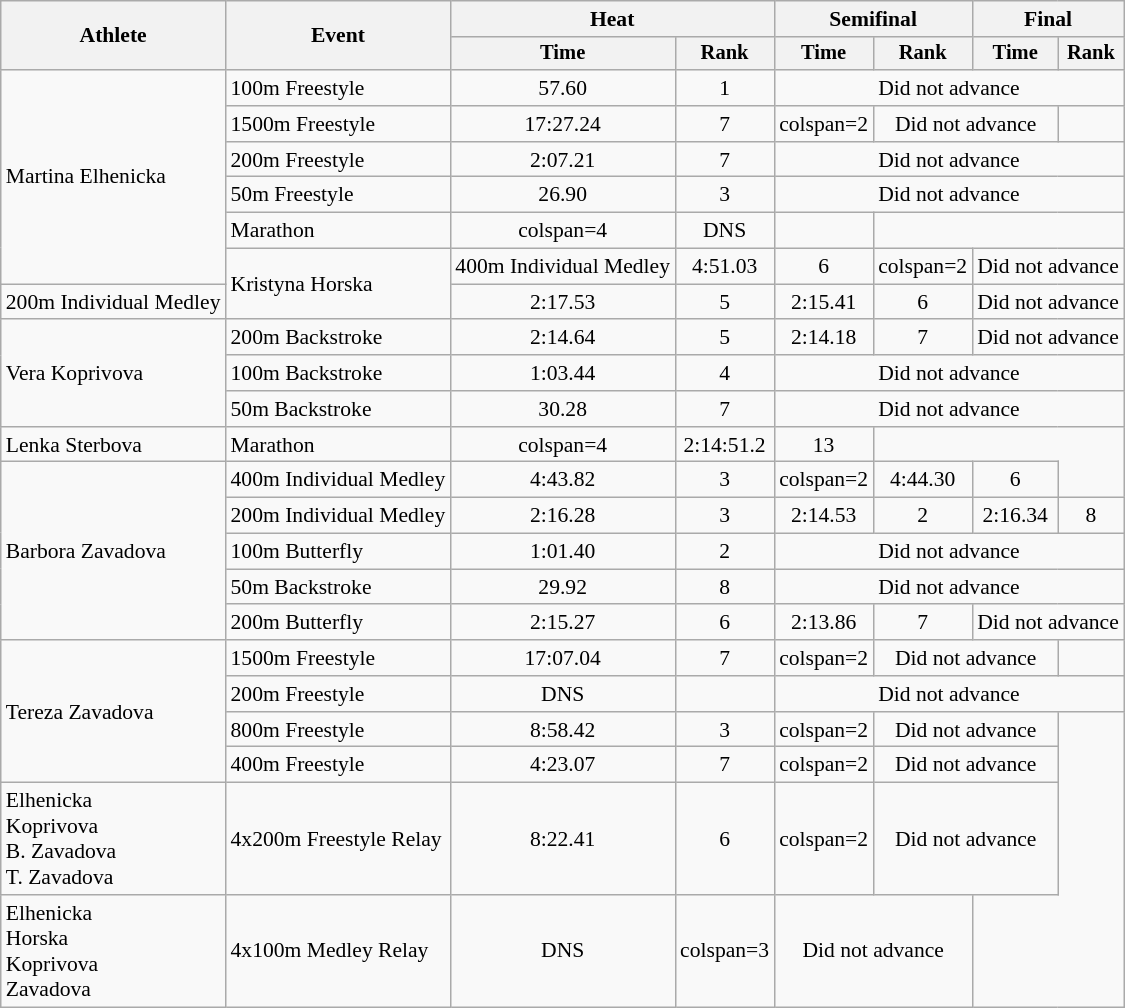<table class=wikitable style="font-size:90%">
<tr>
<th rowspan="2">Athlete</th>
<th rowspan="2">Event</th>
<th colspan="2">Heat</th>
<th colspan="2">Semifinal</th>
<th colspan="2">Final</th>
</tr>
<tr style="font-size:95%">
<th>Time</th>
<th>Rank</th>
<th>Time</th>
<th>Rank</th>
<th>Time</th>
<th>Rank</th>
</tr>
<tr align=center>
<td align=left rowspan=6>Martina Elhenicka</td>
<td align=left>100m Freestyle</td>
<td>57.60</td>
<td>1</td>
<td colspan=4>Did not advance</td>
</tr>
<tr align=center>
<td align=left>1500m Freestyle</td>
<td>17:27.24</td>
<td>7</td>
<td>colspan=2 </td>
<td colspan=2>Did not advance</td>
</tr>
<tr align=center>
<td align=left>200m Freestyle</td>
<td>2:07.21</td>
<td>7</td>
<td colspan=4>Did not advance</td>
</tr>
<tr align=center>
<td align=left>50m Freestyle</td>
<td>26.90</td>
<td>3</td>
<td colspan=4>Did not advance</td>
</tr>
<tr align=center>
<td align=left>Marathon</td>
<td>colspan=4 </td>
<td>DNS</td>
<td></td>
</tr>
<tr align=center>
<td align=left rowspan=2>Kristyna Horska</td>
<td align=left>400m Individual Medley</td>
<td>4:51.03</td>
<td>6</td>
<td>colspan=2 </td>
<td colspan=2>Did not advance</td>
</tr>
<tr align=center>
<td align=left>200m Individual Medley</td>
<td>2:17.53</td>
<td>5</td>
<td>2:15.41</td>
<td>6</td>
<td colspan=2>Did not advance</td>
</tr>
<tr align=center>
<td align=left rowspan=3>Vera Koprivova</td>
<td align=left>200m Backstroke</td>
<td>2:14.64</td>
<td>5</td>
<td>2:14.18</td>
<td>7</td>
<td colspan=2>Did not advance</td>
</tr>
<tr align=center>
<td align=left>100m Backstroke</td>
<td>1:03.44</td>
<td>4</td>
<td colspan=4>Did not advance</td>
</tr>
<tr align=center>
<td align=left>50m Backstroke</td>
<td>30.28</td>
<td>7</td>
<td colspan=4>Did not advance</td>
</tr>
<tr align=center>
<td align=left>Lenka Sterbova</td>
<td align=left>Marathon</td>
<td>colspan=4 </td>
<td>2:14:51.2</td>
<td>13</td>
</tr>
<tr align=center>
<td align=left rowspan=5>Barbora Zavadova</td>
<td align=left>400m Individual Medley</td>
<td>4:43.82</td>
<td>3</td>
<td>colspan=2 </td>
<td>4:44.30</td>
<td>6</td>
</tr>
<tr align=center>
<td align=left>200m Individual Medley</td>
<td>2:16.28</td>
<td>3</td>
<td>2:14.53</td>
<td>2</td>
<td>2:16.34</td>
<td>8</td>
</tr>
<tr align=center>
<td align=left>100m Butterfly</td>
<td>1:01.40</td>
<td>2</td>
<td colspan=4>Did not advance</td>
</tr>
<tr align=center>
<td align=left>50m Backstroke</td>
<td>29.92</td>
<td>8</td>
<td colspan=4>Did not advance</td>
</tr>
<tr align=center>
<td align=left>200m Butterfly</td>
<td>2:15.27</td>
<td>6</td>
<td>2:13.86</td>
<td>7</td>
<td colspan=2>Did not advance</td>
</tr>
<tr align=center>
<td align=left rowspan=4>Tereza Zavadova</td>
<td align=left>1500m Freestyle</td>
<td>17:07.04</td>
<td>7</td>
<td>colspan=2 </td>
<td colspan=2>Did not advance</td>
</tr>
<tr align=center>
<td align=left>200m Freestyle</td>
<td>DNS</td>
<td></td>
<td colspan=4>Did not advance</td>
</tr>
<tr align=center>
<td align=left>800m Freestyle</td>
<td>8:58.42</td>
<td>3</td>
<td>colspan=2 </td>
<td colspan=2>Did not advance</td>
</tr>
<tr align=center>
<td align=left>400m Freestyle</td>
<td>4:23.07</td>
<td>7</td>
<td>colspan=2 </td>
<td colspan=2>Did not advance</td>
</tr>
<tr align=center>
<td align=left>Elhenicka<br>Koprivova<br>B. Zavadova<br>T. Zavadova</td>
<td align=left>4x200m Freestyle Relay</td>
<td>8:22.41</td>
<td>6</td>
<td>colspan=2 </td>
<td colspan=2>Did not advance</td>
</tr>
<tr align=center>
<td align=left>Elhenicka<br>Horska<br>Koprivova<br>Zavadova</td>
<td align=left>4x100m Medley Relay</td>
<td>DNS</td>
<td>colspan=3 </td>
<td colspan=2>Did not advance</td>
</tr>
</table>
